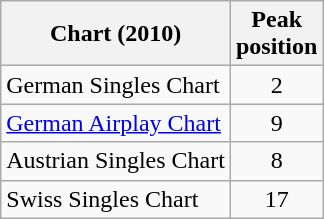<table class="wikitable">
<tr>
<th>Chart (2010)</th>
<th>Peak<br>position</th>
</tr>
<tr>
<td>German Singles Chart</td>
<td style="text-align:center;">2</td>
</tr>
<tr>
<td align="left"><a href='#'>German Airplay Chart</a></td>
<td style="text-align:center;">9</td>
</tr>
<tr>
<td>Austrian Singles Chart</td>
<td style="text-align:center;">8</td>
</tr>
<tr>
<td>Swiss Singles Chart</td>
<td style="text-align:center;">17</td>
</tr>
</table>
